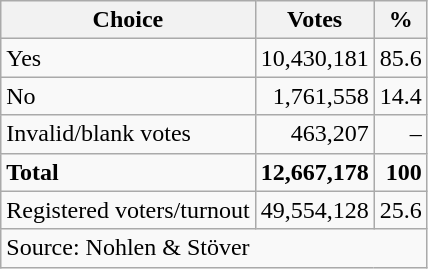<table class=wikitable style=text-align:right>
<tr>
<th>Choice</th>
<th>Votes</th>
<th>%</th>
</tr>
<tr>
<td align=left>Yes</td>
<td>10,430,181</td>
<td>85.6</td>
</tr>
<tr>
<td align=left>No</td>
<td>1,761,558</td>
<td>14.4</td>
</tr>
<tr>
<td align=left>Invalid/blank votes</td>
<td>463,207</td>
<td>–</td>
</tr>
<tr>
<td align=left><strong>Total</strong></td>
<td><strong>12,667,178</strong></td>
<td><strong>100</strong></td>
</tr>
<tr>
<td align=left>Registered voters/turnout</td>
<td>49,554,128</td>
<td>25.6</td>
</tr>
<tr>
<td align=left colspan=3>Source: Nohlen & Stöver</td>
</tr>
</table>
